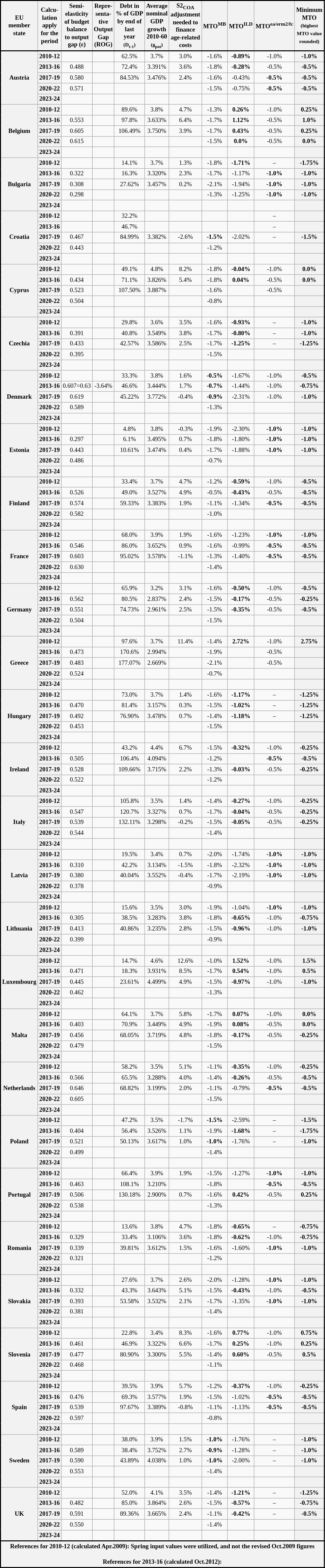<table class="wikitable sortable collapsible uncollapsed" style="font-size:78%; clear:both; white-space:nowrap; line-height:1.25; border:2px solid; text-align:center">
<tr>
<th style="border-bottom:2px solid">EU<br>member<br>state</th>
<th style="border-bottom:2px solid">Calcu-<br>lation<br>apply<br>for the<br>period</th>
<th style="border-bottom:2px solid">Semi‑<br>elasticity<br> of budget<br> balance<br>to output<br> gap (ε)<br></th>
<th style="border-bottom:2px solid">Repre-<br>senta-<br>tive<br>Output<br>Gap<br>(ROG)<br></th>
<th style="border-bottom:2px solid">Debt in<br>% of GDP<br>by end of<br>last<br>year<br><small>(D<sub>t-1</sub>)</small></th>
<th style="border-bottom:2px solid">Average<br>nominal<br>GDP<br>growth<br>2010-60<br><small>(g<sub>pot</sub>)</small></th>
<th style="border-bottom:2px solid">S2<sub>COA</sub><br> adjustment<br>needed to<br> finance<br>age‑related<br> costs</th>
<th style="border-bottom:2px solid">MTO<sup>MB</sup><br></th>
<th style="border-bottom:2px solid">MTO<sup>ILD</sup></th>
<th style="border-bottom:2px solid">MTO<sup>ea/erm2/fc</sup></th>
<th style="border-bottom:2px solid">Minimum<br>MTO<br><small>(highest<br>MTO value<br>rounded)</small></th>
</tr>
<tr>
<th rowspan="5">Austria</th>
<th>2010-12</th>
<td></td>
<td></td>
<td>62.5%</td>
<td>3.7%</td>
<td>3.0%</td>
<td>-1.6%</td>
<td><strong>-0.89%</strong></td>
<td>-1.0%</td>
<th>-1.0%</th>
</tr>
<tr>
<th>2013-16</th>
<td>0.488</td>
<td></td>
<td>72.4%</td>
<td>3.391%</td>
<td>3.6%</td>
<td>-1.8%</td>
<td><strong>-0.28%</strong></td>
<td>-0.5%</td>
<th>-0.5%</th>
</tr>
<tr>
<th>2017-19</th>
<td>0.580</td>
<td></td>
<td>84.53%</td>
<td>3.476%</td>
<td>2.4%</td>
<td>-1.6%</td>
<td>-0.43%<br></td>
<td><strong>-0.5%</strong></td>
<th>-0.5%</th>
</tr>
<tr>
<th>2020-22</th>
<td>0.571</td>
<td></td>
<td></td>
<td></td>
<td></td>
<td>-1.5%</td>
<td>-0.75%</td>
<td><strong>-0.5%</strong></td>
<th>-0.5%</th>
</tr>
<tr>
<th>2023-24</th>
<td></td>
<td></td>
<td></td>
<td></td>
<td></td>
<td></td>
<td></td>
<td></td>
<th></th>
</tr>
<tr>
<th rowspan="5">Belgium</th>
<th>2010-12</th>
<td></td>
<td></td>
<td>89.6%</td>
<td>3.8%</td>
<td>4.7%</td>
<td>-1.3%</td>
<td><strong>0.26%</strong></td>
<td>-1.0%</td>
<th>0.25%</th>
</tr>
<tr>
<th>2013-16</th>
<td>0.553</td>
<td></td>
<td>97.8%</td>
<td>3.633%</td>
<td>6.4%</td>
<td>-1.7%</td>
<td><strong>1.12%</strong></td>
<td>-0.5%</td>
<th>1.0%</th>
</tr>
<tr>
<th>2017-19</th>
<td>0.605</td>
<td></td>
<td>106.49%</td>
<td>3.750%</td>
<td>3.9%</td>
<td>-1.7%</td>
<td><strong>0.43%</strong><br></td>
<td>-0.5%</td>
<th>0.25%<br></th>
</tr>
<tr>
<th>2020-22</th>
<td>0.615</td>
<td></td>
<td></td>
<td></td>
<td></td>
<td>-1.5%</td>
<td><strong>0.0%</strong></td>
<td>-0.5%</td>
<th>0.0%</th>
</tr>
<tr>
<th>2023-24</th>
<td></td>
<td></td>
<td></td>
<td></td>
<td></td>
<td></td>
<td></td>
<td></td>
<th></th>
</tr>
<tr>
<th rowspan="5">Bulgaria</th>
<th>2010-12</th>
<td></td>
<td></td>
<td>14.1%</td>
<td>3.7%</td>
<td>1.3%</td>
<td>-1.8%</td>
<td><strong>-1.71%</strong></td>
<td>–</td>
<th>-1.75%</th>
</tr>
<tr>
<th>2013-16</th>
<td>0.322</td>
<td></td>
<td>16.3%</td>
<td>3.320%</td>
<td>2.3%</td>
<td>-1.7%</td>
<td>-1.17%</td>
<td><strong>-1.0%</strong></td>
<th>-1.0%</th>
</tr>
<tr>
<th>2017-19</th>
<td>0.308</td>
<td></td>
<td>27.62%</td>
<td>3.457%</td>
<td>0.2%</td>
<td>-2.1%</td>
<td>-1.94%<br></td>
<td><strong>-1.0%</strong></td>
<th>-1.0%</th>
</tr>
<tr>
<th>2020-22</th>
<td>0.298</td>
<td></td>
<td></td>
<td></td>
<td></td>
<td>-1.3%</td>
<td>-1.25%</td>
<td><strong>-1.0%</strong></td>
<th>-1.0%</th>
</tr>
<tr>
<th>2023-24</th>
<td></td>
<td></td>
<td></td>
<td></td>
<td></td>
<td></td>
<td></td>
<td></td>
<th></th>
</tr>
<tr>
<th rowspan="5">Croatia</th>
<th>2010-12</th>
<td></td>
<td></td>
<td>32.2%</td>
<td></td>
<td></td>
<td></td>
<td></td>
<td>–</td>
<th></th>
</tr>
<tr>
<th>2013-16</th>
<td></td>
<td></td>
<td>46.7%</td>
<td></td>
<td></td>
<td></td>
<td></td>
<td>–</td>
<th></th>
</tr>
<tr>
<th>2017-19</th>
<td>0.467</td>
<td></td>
<td>84.99%</td>
<td>3.382%</td>
<td>-2.6%</td>
<td><strong>-1.5%</strong></td>
<td>-2.02%</td>
<td>– </td>
<th>-1.5%</th>
</tr>
<tr>
<th>2020-22</th>
<td>0.443</td>
<td></td>
<td></td>
<td></td>
<td></td>
<td>-1.2%</td>
<td></td>
<td></td>
<th></th>
</tr>
<tr>
<th>2023-24</th>
<td></td>
<td></td>
<td></td>
<td></td>
<td></td>
<td></td>
<td></td>
<td></td>
<th></th>
</tr>
<tr>
<th rowspan="5">Cyprus</th>
<th>2010-12</th>
<td></td>
<td></td>
<td>49.1%</td>
<td>4.8%</td>
<td>8.2%</td>
<td>-1.8%</td>
<td><strong>-0.04%</strong></td>
<td>-1.0%</td>
<th>0.0%</th>
</tr>
<tr>
<th>2013-16</th>
<td>0.434</td>
<td></td>
<td>71.1%</td>
<td>3.826%</td>
<td>5.4%</td>
<td>-1.8%</td>
<td><strong>0.04%</strong></td>
<td>-0.5%</td>
<th>0.0%</th>
</tr>
<tr>
<th>2017-19</th>
<td>0.523</td>
<td></td>
<td>107.50%</td>
<td>3.887%</td>
<td></td>
<td>-1.6%</td>
<td></td>
<td>-0.5%</td>
<th></th>
</tr>
<tr>
<th>2020-22</th>
<td>0.504</td>
<td></td>
<td></td>
<td></td>
<td></td>
<td>-0.8%</td>
<td></td>
<td></td>
<th></th>
</tr>
<tr>
<th>2023-24</th>
<td></td>
<td></td>
<td></td>
<td></td>
<td></td>
<td></td>
<td></td>
<td></td>
<th></th>
</tr>
<tr>
<th rowspan="5">Czechia</th>
<th>2010-12</th>
<td></td>
<td></td>
<td>29.8%</td>
<td>3.6%</td>
<td>3.5%</td>
<td>-1.6%</td>
<td><strong>-0.93%</strong></td>
<td>–</td>
<th>-1.0%</th>
</tr>
<tr>
<th>2013-16</th>
<td>0.391</td>
<td></td>
<td>40.8%</td>
<td>3.549%</td>
<td>3.8%</td>
<td>-1.7%</td>
<td><strong>-0.80%</strong></td>
<td>–</td>
<th>-1.0%</th>
</tr>
<tr>
<th>2017-19</th>
<td>0.433</td>
<td></td>
<td>42.57%</td>
<td>3.586%</td>
<td>2.5%</td>
<td>-1.7%</td>
<td><strong>-1.25%</strong></td>
<td>–</td>
<th>-1.25%</th>
</tr>
<tr>
<th>2020-22</th>
<td>0.395</td>
<td></td>
<td></td>
<td></td>
<td></td>
<td>-1.5%</td>
<td></td>
<td></td>
<th></th>
</tr>
<tr>
<th>2023-24</th>
<td></td>
<td></td>
<td></td>
<td></td>
<td></td>
<td></td>
<td></td>
<td></td>
<th></th>
</tr>
<tr>
<th rowspan="5">Denmark</th>
<th>2010-12</th>
<td></td>
<td></td>
<td>33.3%</td>
<td>3.8%</td>
<td>1.6%</td>
<td><strong>-0.5%</strong></td>
<td>-1.67%</td>
<td>-1.0%</td>
<th>-0.5%</th>
</tr>
<tr>
<th>2013-16</th>
<td>0.607=0.63</td>
<td>-3.64%</td>
<td>46.6%</td>
<td>3.444%</td>
<td>1.7%</td>
<td><strong>-0.7%</strong></td>
<td>-1.44%</td>
<td>-1.0%</td>
<th>-0.75%</th>
</tr>
<tr>
<th>2017-19</th>
<td>0.619</td>
<td></td>
<td>45.22%</td>
<td>3.772%</td>
<td>-0.4%</td>
<td><strong>-0.9%</strong></td>
<td>-2.31%</td>
<td>-1.0%</td>
<th>-1.0%</th>
</tr>
<tr>
<th>2020-22</th>
<td>0.589</td>
<td></td>
<td></td>
<td></td>
<td></td>
<td>-1.3%</td>
<td></td>
<td></td>
<th></th>
</tr>
<tr>
<th>2023-24</th>
<td></td>
<td></td>
<td></td>
<td></td>
<td></td>
<td></td>
<td></td>
<td></td>
<th></th>
</tr>
<tr>
<th rowspan="5">Estonia</th>
<th>2010-12</th>
<td></td>
<td></td>
<td>4.8%</td>
<td>3.8%</td>
<td>-0.3%</td>
<td>-1.9%</td>
<td>-2.30%</td>
<td><strong>-1.0%</strong></td>
<th>-1.0%</th>
</tr>
<tr>
<th>2013-16</th>
<td>0.297</td>
<td></td>
<td>6.1%</td>
<td>3.495%</td>
<td>0.7%</td>
<td>-1.8%</td>
<td>-1.80%</td>
<td><strong>-1.0%</strong></td>
<th>-1.0%</th>
</tr>
<tr>
<th>2017-19</th>
<td>0.443</td>
<td></td>
<td>10.61%</td>
<td>3.474%</td>
<td>0.4%</td>
<td>-1.7%</td>
<td>-1.88%</td>
<td><strong>-1.0%</strong></td>
<th>-1.0%</th>
</tr>
<tr>
<th>2020-22</th>
<td>0.486</td>
<td></td>
<td></td>
<td></td>
<td></td>
<td>-0.7%</td>
<td></td>
<td></td>
<th></th>
</tr>
<tr>
<th>2023-24</th>
<td></td>
<td></td>
<td></td>
<td></td>
<td></td>
<td></td>
<td></td>
<td></td>
<th></th>
</tr>
<tr>
<th rowspan="5">Finland</th>
<th>2010-12</th>
<td></td>
<td></td>
<td>33.4%</td>
<td>3.7%</td>
<td>4.7%</td>
<td>-1.2%</td>
<td><strong>-0.59%</strong></td>
<td>-1.0%</td>
<th>-0.5%</th>
</tr>
<tr>
<th>2013-16</th>
<td>0.526</td>
<td></td>
<td>49.0%</td>
<td>3.527%</td>
<td>4.9%</td>
<td>-0.5%</td>
<td><strong>-0.43%</strong></td>
<td>-0.5%</td>
<th>-0.5%</th>
</tr>
<tr>
<th>2017-19</th>
<td>0.574</td>
<td></td>
<td>59.33%</td>
<td>3.383%</td>
<td>1.9%</td>
<td>-1.1%</td>
<td>-1.34%</td>
<td><strong>-0.5%</strong></td>
<th>-0.5%</th>
</tr>
<tr>
<th>2020-22</th>
<td>0.582</td>
<td></td>
<td></td>
<td></td>
<td></td>
<td>-1.0%</td>
<td></td>
<td></td>
<th></th>
</tr>
<tr>
<th>2023-24</th>
<td></td>
<td></td>
<td></td>
<td></td>
<td></td>
<td></td>
<td></td>
<td></td>
<th></th>
</tr>
<tr>
<th rowspan="5">France</th>
<th>2010-12</th>
<td></td>
<td></td>
<td>68.0%</td>
<td>3.9%</td>
<td>1.9%</td>
<td>-1.6%</td>
<td>-1.23%</td>
<td><strong>-1.0%</strong></td>
<th>-1.0%</th>
</tr>
<tr>
<th>2013-16</th>
<td>0.546</td>
<td></td>
<td>86.0%</td>
<td>3.652%</td>
<td>0.9%</td>
<td>-1.6%</td>
<td>-0.99%</td>
<td><strong>-0.5%</strong></td>
<th>-0.5%</th>
</tr>
<tr>
<th>2017-19</th>
<td>0.603</td>
<td></td>
<td>95.02%</td>
<td>3.578%</td>
<td>-1.1%</td>
<td>-1.3%</td>
<td>-1.40%</td>
<td><strong>-0.5%</strong></td>
<th>-0.5%</th>
</tr>
<tr>
<th>2020-22</th>
<td>0.630</td>
<td></td>
<td></td>
<td></td>
<td></td>
<td>-1.4%</td>
<td></td>
<td></td>
<th></th>
</tr>
<tr>
<th>2023-24</th>
<td></td>
<td></td>
<td></td>
<td></td>
<td></td>
<td></td>
<td></td>
<td></td>
<th></th>
</tr>
<tr>
<th rowspan="5">Germany</th>
<th>2010-12</th>
<td></td>
<td></td>
<td>65.9%</td>
<td>3.2%</td>
<td>3.1%</td>
<td>-1.6%</td>
<td><strong>-0.50%</strong></td>
<td>-1.0%</td>
<th>-0.5%</th>
</tr>
<tr>
<th>2013-16</th>
<td>0.562</td>
<td></td>
<td>80.5%</td>
<td>2.837%</td>
<td>2.4%</td>
<td>-1.5%</td>
<td><strong>-0.17%</strong></td>
<td>-0.5%</td>
<th>-0.25%</th>
</tr>
<tr>
<th>2017-19</th>
<td>0.551</td>
<td></td>
<td>74.73%</td>
<td>2.961%</td>
<td>2.5%</td>
<td>-1.5%</td>
<td><strong>-0.35%</strong></td>
<td>-0.5%</td>
<th>-0.5%</th>
</tr>
<tr>
<th>2020-22</th>
<td>0.504</td>
<td></td>
<td></td>
<td></td>
<td></td>
<td>-1.5%</td>
<td></td>
<td></td>
<th></th>
</tr>
<tr>
<th>2023-24</th>
<td></td>
<td></td>
<td></td>
<td></td>
<td></td>
<td></td>
<td></td>
<td></td>
<th></th>
</tr>
<tr>
<th rowspan="5">Greece</th>
<th>2010-12</th>
<td></td>
<td></td>
<td>97.6%</td>
<td>3.7%</td>
<td>11.4%</td>
<td>-1.4%</td>
<td><strong>2.72%</strong></td>
<td>-1.0%</td>
<th>2.75%</th>
</tr>
<tr>
<th>2013-16</th>
<td>0.473</td>
<td></td>
<td>170.6%</td>
<td>2.994%</td>
<td></td>
<td>-1.9%</td>
<td></td>
<td>-0.5%</td>
<th></th>
</tr>
<tr>
<th>2017-19</th>
<td>0.483</td>
<td></td>
<td>177.07%</td>
<td>2.669%</td>
<td></td>
<td>-2.1%</td>
<td></td>
<td>-0.5%</td>
<th></th>
</tr>
<tr>
<th>2020-22</th>
<td>0.524</td>
<td></td>
<td></td>
<td></td>
<td></td>
<td>-0.7%</td>
<td></td>
<td></td>
<th></th>
</tr>
<tr>
<th>2023-24</th>
<td></td>
<td></td>
<td></td>
<td></td>
<td></td>
<td></td>
<td></td>
<td></td>
<th></th>
</tr>
<tr>
<th rowspan="5">Hungary</th>
<th>2010-12</th>
<td></td>
<td></td>
<td>73.0%</td>
<td>3.7%</td>
<td>1.4%</td>
<td>-1.6%</td>
<td><strong>-1.17%</strong></td>
<td>–</td>
<th>-1.25%</th>
</tr>
<tr>
<th>2013-16</th>
<td>0.470</td>
<td></td>
<td>81.4%</td>
<td>3.157%</td>
<td>0.3%</td>
<td>-1.5%</td>
<td><strong>-1.02%</strong></td>
<td>–</td>
<th>-1.25%</th>
</tr>
<tr>
<th>2017-19</th>
<td>0.492</td>
<td></td>
<td>76.90%</td>
<td>3.478%</td>
<td>0.7%</td>
<td>-1.4%</td>
<td><strong>-1.18%</strong></td>
<td>–</td>
<th>-1.25%</th>
</tr>
<tr>
<th>2020-22</th>
<td>0.453</td>
<td></td>
<td></td>
<td></td>
<td></td>
<td>-1.5%</td>
<td></td>
<td></td>
<th></th>
</tr>
<tr>
<th>2023-24</th>
<td></td>
<td></td>
<td></td>
<td></td>
<td></td>
<td></td>
<td></td>
<td></td>
<th></th>
</tr>
<tr>
<th rowspan="5">Ireland</th>
<th>2010-12</th>
<td></td>
<td></td>
<td>43.2%</td>
<td>4.4%</td>
<td>6.7%</td>
<td>-1.5%</td>
<td><strong>-0.32%</strong></td>
<td>-1.0%</td>
<th>-0.25%</th>
</tr>
<tr>
<th>2013-16</th>
<td>0.505</td>
<td></td>
<td>106.4%</td>
<td>4.094%</td>
<td></td>
<td>-1.2%</td>
<td></td>
<td><strong>-0.5%</strong></td>
<th>-0.5%</th>
</tr>
<tr>
<th>2017-19</th>
<td>0.528</td>
<td></td>
<td>109.66%</td>
<td>3.715%</td>
<td>2.2%</td>
<td>-1.3%</td>
<td><strong>-0.03%</strong></td>
<td>-0.5%</td>
<th>-0.25%</th>
</tr>
<tr>
<th>2020-22</th>
<td>0.522</td>
<td></td>
<td></td>
<td></td>
<td></td>
<td>-1.2%</td>
<td></td>
<td></td>
<th></th>
</tr>
<tr>
<th>2023-24</th>
<td></td>
<td></td>
<td></td>
<td></td>
<td></td>
<td></td>
<td></td>
<td></td>
<th></th>
</tr>
<tr>
<th rowspan="5">Italy</th>
<th>2010-12</th>
<td></td>
<td></td>
<td>105.8%</td>
<td>3.5%</td>
<td>1.4%</td>
<td>-1.4%</td>
<td><strong>-0.27%</strong></td>
<td>-1.0%</td>
<th>-0.25%</th>
</tr>
<tr>
<th>2013-16</th>
<td>0.547</td>
<td></td>
<td>120.7%</td>
<td>3.327%</td>
<td>0.7%</td>
<td>-1.7%</td>
<td><strong>-0.04%</strong></td>
<td>-0.5%</td>
<th>-0.25%</th>
</tr>
<tr>
<th>2017-19</th>
<td>0.539</td>
<td></td>
<td>132.11%</td>
<td>3.298%</td>
<td>-0.2%</td>
<td>-1.5%</td>
<td><strong>-0.05%</strong></td>
<td>-0.5%</td>
<th>-0.25%</th>
</tr>
<tr>
<th>2020-22</th>
<td>0.544</td>
<td></td>
<td></td>
<td></td>
<td></td>
<td>-1.4%</td>
<td></td>
<td></td>
<th></th>
</tr>
<tr>
<th>2023-24</th>
<td></td>
<td></td>
<td></td>
<td></td>
<td></td>
<td></td>
<td></td>
<td></td>
<th></th>
</tr>
<tr>
<th rowspan="5">Latvia</th>
<th>2010-12</th>
<td></td>
<td></td>
<td>19.5%</td>
<td>3.4%</td>
<td>0.7%</td>
<td>-2.0%</td>
<td>-1.74%</td>
<td><strong>-1.0%</strong></td>
<th>-1.0%</th>
</tr>
<tr>
<th>2013-16</th>
<td>0.310</td>
<td></td>
<td>42.2%</td>
<td>3.134%</td>
<td>-1.5%</td>
<td>-1.8%</td>
<td>-2.32%</td>
<td><strong>-1.0%</strong></td>
<th>-1.0%</th>
</tr>
<tr>
<th>2017-19</th>
<td>0.380</td>
<td></td>
<td>40.04%</td>
<td>3.552%</td>
<td>-0.4%</td>
<td>-1.7%</td>
<td>-2.19%</td>
<td><strong>-1.0%</strong></td>
<th>-1.0%</th>
</tr>
<tr>
<th>2020-22</th>
<td>0.378</td>
<td></td>
<td></td>
<td></td>
<td></td>
<td>-0.9%</td>
<td></td>
<td></td>
<th></th>
</tr>
<tr>
<th>2023-24</th>
<td></td>
<td></td>
<td></td>
<td></td>
<td></td>
<td></td>
<td></td>
<td></td>
<th></th>
</tr>
<tr>
<th rowspan="5">Lithuania</th>
<th>2010-12</th>
<td></td>
<td></td>
<td>15.6%</td>
<td>3.5%</td>
<td>3.0%</td>
<td>-1.9%</td>
<td>-1.04%</td>
<td><strong>-1.0%</strong></td>
<th>-1.0%</th>
</tr>
<tr>
<th>2013-16</th>
<td>0.305</td>
<td></td>
<td>38.5%</td>
<td>3.283%</td>
<td>3.8%</td>
<td>-1.8%</td>
<td><strong>-0.65%</strong></td>
<td>-1.0%</td>
<th>-0.75%</th>
</tr>
<tr>
<th>2017-19</th>
<td>0.413</td>
<td></td>
<td>40.86%</td>
<td>3.235%</td>
<td>2.8%</td>
<td>-1.5%</td>
<td><strong>-0.96%</strong></td>
<td>-1.0%</td>
<th>-1.0%</th>
</tr>
<tr>
<th>2020-22</th>
<td>0.399</td>
<td></td>
<td></td>
<td></td>
<td></td>
<td>-0.9%</td>
<td></td>
<td></td>
<th></th>
</tr>
<tr>
<th>2023-24</th>
<td></td>
<td></td>
<td></td>
<td></td>
<td></td>
<td></td>
<td></td>
<td></td>
<th></th>
</tr>
<tr>
<th rowspan="5">Luxembourg</th>
<th>2010-12</th>
<td></td>
<td></td>
<td>14.7%</td>
<td>4.6%</td>
<td>12.6%</td>
<td>-1.0%</td>
<td><strong>1.52%</strong></td>
<td>-1.0%</td>
<th>1.5%</th>
</tr>
<tr>
<th>2013-16</th>
<td>0.471</td>
<td></td>
<td>18.3%</td>
<td>3.931%</td>
<td>8.5%</td>
<td>-1.7%</td>
<td><strong>0.54%</strong></td>
<td>-1.0%</td>
<th>0.5%</th>
</tr>
<tr>
<th>2017-19</th>
<td>0.445</td>
<td></td>
<td>23.61%</td>
<td>4.499%</td>
<td>4.9%</td>
<td>-1.5%</td>
<td><strong>-0.97%</strong></td>
<td>-1.0%</td>
<th>-1.0%</th>
</tr>
<tr>
<th>2020-22</th>
<td>0.462</td>
<td></td>
<td></td>
<td></td>
<td></td>
<td>-1.3%</td>
<td></td>
<td></td>
<th></th>
</tr>
<tr>
<th>2023-24</th>
<td></td>
<td></td>
<td></td>
<td></td>
<td></td>
<td></td>
<td></td>
<td></td>
<th></th>
</tr>
<tr>
<th rowspan="5">Malta</th>
<th>2010-12</th>
<td></td>
<td></td>
<td>64.1%</td>
<td>3.7%</td>
<td>5.8%</td>
<td>-1.7%</td>
<td><strong>0.07%</strong></td>
<td>-1.0%</td>
<th>0.0%</th>
</tr>
<tr>
<th>2013-16</th>
<td>0.403</td>
<td></td>
<td>70.9%</td>
<td>3.449%</td>
<td>4.9%</td>
<td>-1.9%</td>
<td><strong>0.08%</strong></td>
<td>-0.5%</td>
<th>0.0%</th>
</tr>
<tr>
<th>2017-19</th>
<td>0.456</td>
<td></td>
<td>68.05%</td>
<td>3.719%</td>
<td>4.8%</td>
<td>-1.8%</td>
<td><strong>-0.17%</strong></td>
<td>-0.5%</td>
<th>-0.25%</th>
</tr>
<tr>
<th>2020-22</th>
<td>0.479</td>
<td></td>
<td></td>
<td></td>
<td></td>
<td>-1.5%</td>
<td></td>
<td></td>
<th></th>
</tr>
<tr>
<th>2023-24</th>
<td></td>
<td></td>
<td></td>
<td></td>
<td></td>
<td></td>
<td></td>
<td></td>
<th></th>
</tr>
<tr>
<th rowspan="5">Netherlands</th>
<th>2010-12</th>
<td></td>
<td></td>
<td>58.2%</td>
<td>3.5%</td>
<td>5.1%</td>
<td>-1.1%</td>
<td><strong>-0.35%</strong></td>
<td>-1.0%</td>
<th>-0.25%</th>
</tr>
<tr>
<th>2013-16</th>
<td>0.566</td>
<td></td>
<td>65.5%</td>
<td>3.288%</td>
<td>4.0%</td>
<td>-1.4%</td>
<td><strong>-0.26%</strong></td>
<td>-0.5%</td>
<th>-0.5%</th>
</tr>
<tr>
<th>2017-19</th>
<td>0.646</td>
<td></td>
<td>68.82%</td>
<td>3.199%</td>
<td>2.0%</td>
<td>-1.1%</td>
<td>-0.79%</td>
<td><strong>-0.5%</strong></td>
<th>-0.5%</th>
</tr>
<tr>
<th>2020-22</th>
<td>0.605</td>
<td></td>
<td></td>
<td></td>
<td></td>
<td>-1.5%</td>
<td></td>
<td></td>
<th></th>
</tr>
<tr>
<th>2023-24</th>
<td></td>
<td></td>
<td></td>
<td></td>
<td></td>
<td></td>
<td></td>
<td></td>
<th></th>
</tr>
<tr>
<th rowspan="5">Poland</th>
<th>2010-12</th>
<td></td>
<td></td>
<td>47.2%</td>
<td>3.5%</td>
<td>-1.7%</td>
<td><strong>-1.5%</strong></td>
<td>-2.59%</td>
<td>–</td>
<th>-1.5%</th>
</tr>
<tr>
<th>2013-16</th>
<td>0.404</td>
<td></td>
<td>56.4%</td>
<td>3.526%</td>
<td>1.1%</td>
<td>-1.9%</td>
<td><strong>-1.68%</strong></td>
<td>–</td>
<th>-1.75%</th>
</tr>
<tr>
<th>2017-19</th>
<td>0.521</td>
<td></td>
<td>50.13%</td>
<td>3.617%</td>
<td>1.0%</td>
<td><strong>-1.0%</strong></td>
<td>-1.76%</td>
<td>–</td>
<th>-1.0%</th>
</tr>
<tr>
<th>2020-22</th>
<td>0.499</td>
<td></td>
<td></td>
<td></td>
<td></td>
<td>-1.4%</td>
<td></td>
<td></td>
<th></th>
</tr>
<tr>
<th>2023-24</th>
<td></td>
<td></td>
<td></td>
<td></td>
<td></td>
<td></td>
<td></td>
<td></td>
<th></th>
</tr>
<tr>
<th rowspan="5">Portugal</th>
<th>2010-12</th>
<td></td>
<td></td>
<td>66.4%</td>
<td>3.9%</td>
<td>1.9%</td>
<td>-1.5%</td>
<td>-1.27%</td>
<td><strong>-1.0%</strong></td>
<th>-1.0%</th>
</tr>
<tr>
<th>2013-16</th>
<td>0.463</td>
<td></td>
<td>108.1%</td>
<td>3.210%</td>
<td></td>
<td>-1.8%</td>
<td></td>
<td><strong>-0.5%</strong></td>
<th>-0.5%</th>
</tr>
<tr>
<th>2017-19</th>
<td>0.506</td>
<td></td>
<td>130.18%</td>
<td>2.900%</td>
<td>0.7%</td>
<td>-1.6%</td>
<td><strong>0.42%</strong></td>
<td>-0.5%</td>
<th>0.25%</th>
</tr>
<tr>
<th>2020-22</th>
<td>0.538</td>
<td></td>
<td></td>
<td></td>
<td></td>
<td>-1.3%</td>
<td></td>
<td></td>
<th></th>
</tr>
<tr>
<th>2023-24</th>
<td></td>
<td></td>
<td></td>
<td></td>
<td></td>
<td></td>
<td></td>
<td></td>
<th></th>
</tr>
<tr>
<th rowspan="5">Romania</th>
<th>2010-12</th>
<td></td>
<td></td>
<td>13.6%</td>
<td>3.8%</td>
<td>4.7%</td>
<td>-1.8%</td>
<td><strong>-0.65%</strong></td>
<td>–</td>
<th>-0.75%</th>
</tr>
<tr>
<th>2013-16</th>
<td>0.329</td>
<td></td>
<td>33.4%</td>
<td>3.106%</td>
<td>3.6%</td>
<td>-1.8%</td>
<td><strong>-0.62%</strong></td>
<td>-1.0%</td>
<th>-0.75%</th>
</tr>
<tr>
<th>2017-19</th>
<td>0.339</td>
<td></td>
<td>39.81%</td>
<td>3.612%</td>
<td>1.5%</td>
<td>-1.6%</td>
<td>-1.60%</td>
<td><strong>-1.0%</strong></td>
<th>-1.0%</th>
</tr>
<tr>
<th>2020-22</th>
<td>0.321</td>
<td></td>
<td></td>
<td></td>
<td></td>
<td>-1.2%</td>
<td></td>
<td></td>
<th></th>
</tr>
<tr>
<th>2023-24</th>
<td></td>
<td></td>
<td></td>
<td></td>
<td></td>
<td></td>
<td></td>
<td></td>
<th></th>
</tr>
<tr>
<th rowspan="5">Slovakia</th>
<th>2010-12</th>
<td></td>
<td></td>
<td>27.6%</td>
<td>3.7%</td>
<td>2.6%</td>
<td>-2.0%</td>
<td>-1.28%</td>
<td><strong>-1.0%</strong></td>
<th>-1.0%</th>
</tr>
<tr>
<th>2013-16</th>
<td>0.332</td>
<td></td>
<td>43.3%</td>
<td>3.643%</td>
<td>5.1%</td>
<td>-1.5%</td>
<td><strong>-0.43%</strong></td>
<td>-1.0%</td>
<th>-0.5%</th>
</tr>
<tr>
<th>2017-19</th>
<td>0.393</td>
<td></td>
<td>53.58%</td>
<td>3.532%</td>
<td>2.1%</td>
<td>-1.7%</td>
<td>-1.35%</td>
<td><strong>-1.0%</strong></td>
<th>-1.0%</th>
</tr>
<tr>
<th>2020-22</th>
<td>0.381</td>
<td></td>
<td></td>
<td></td>
<td></td>
<td>-1.4%</td>
<td></td>
<td></td>
<th></th>
</tr>
<tr>
<th>2023-24</th>
<td></td>
<td></td>
<td></td>
<td></td>
<td></td>
<td></td>
<td></td>
<td></td>
<th></th>
</tr>
<tr>
<th rowspan="5">Slovenia</th>
<th>2010-12</th>
<td></td>
<td></td>
<td>22.8%</td>
<td>3.4%</td>
<td>8.3%</td>
<td>-1.6%</td>
<td><strong>0.77%</strong></td>
<td>-1.0%</td>
<th>0.75%</th>
</tr>
<tr>
<th>2013-16</th>
<td>0.461</td>
<td></td>
<td>46.9%</td>
<td>3.322%</td>
<td>6.6%</td>
<td>-1.7%</td>
<td><strong>0.25%</strong></td>
<td>-1.0%</td>
<th>0.25%</th>
</tr>
<tr>
<th>2017-19</th>
<td>0.477</td>
<td></td>
<td>80.90%</td>
<td>3.300%</td>
<td>5.5%</td>
<td>-1.4%</td>
<td><strong>0.60%</strong></td>
<td>-0.5%</td>
<th>0.5%</th>
</tr>
<tr>
<th>2020-22</th>
<td>0.468</td>
<td></td>
<td></td>
<td></td>
<td></td>
<td>-1.1%</td>
<td></td>
<td></td>
<th></th>
</tr>
<tr>
<th>2023-24</th>
<td></td>
<td></td>
<td></td>
<td></td>
<td></td>
<td></td>
<td></td>
<td></td>
<th></th>
</tr>
<tr>
<th rowspan="5">Spain</th>
<th>2010-12</th>
<td></td>
<td></td>
<td>39.5%</td>
<td>3.9%</td>
<td>5.7%</td>
<td>-1.2%</td>
<td><strong>-0.37%</strong></td>
<td>-1.0%</td>
<th>-0.25%</th>
</tr>
<tr>
<th>2013-16</th>
<td>0.476</td>
<td></td>
<td>69.3%</td>
<td>3.577%</td>
<td>1.9%</td>
<td>-1.5%</td>
<td>-1.02%</td>
<td><strong>-0.5%</strong></td>
<th>-0.5%</th>
</tr>
<tr>
<th>2017-19</th>
<td>0.539</td>
<td></td>
<td>97.67%</td>
<td>3.389%</td>
<td>-0.8%</td>
<td>-1.1%</td>
<td>-1.13%</td>
<td><strong>-0.5%</strong></td>
<th>-0.5%</th>
</tr>
<tr>
<th>2020-22</th>
<td>0.597</td>
<td></td>
<td></td>
<td></td>
<td></td>
<td>-0.8%</td>
<td></td>
<td></td>
<th></th>
</tr>
<tr>
<th>2023-24</th>
<td></td>
<td></td>
<td></td>
<td></td>
<td></td>
<td></td>
<td></td>
<td></td>
<th></th>
</tr>
<tr>
<th rowspan="5">Sweden</th>
<th>2010-12</th>
<td></td>
<td></td>
<td>38.0%</td>
<td>3.9%</td>
<td>1.5%</td>
<td><strong>-1.0%</strong></td>
<td>-1.76%</td>
<td>–</td>
<th>-1.0%</th>
</tr>
<tr>
<th>2013-16</th>
<td>0.589</td>
<td></td>
<td>38.4%</td>
<td>3.752%</td>
<td>2.7%</td>
<td><strong>-0.9%</strong></td>
<td>-1.28%</td>
<td>–</td>
<th>-1.0%</th>
</tr>
<tr>
<th>2017-19</th>
<td>0.590</td>
<td></td>
<td>43.89%</td>
<td>4.038%</td>
<td>1.0%</td>
<td><strong>-1.0%</strong></td>
<td>-2.00%</td>
<td>–</td>
<th>-1.0%</th>
</tr>
<tr>
<th>2020-22</th>
<td>0.553</td>
<td></td>
<td></td>
<td></td>
<td></td>
<td>-1.4%</td>
<td></td>
<td></td>
<th></th>
</tr>
<tr>
<th>2023-24</th>
<td></td>
<td></td>
<td></td>
<td></td>
<td></td>
<td></td>
<td></td>
<td></td>
<th></th>
</tr>
<tr>
<th rowspan="5">UK<br></th>
<th>2010-12</th>
<td></td>
<td></td>
<td>52.0%</td>
<td>4.1%</td>
<td>3.5%</td>
<td>-1.4%</td>
<td><strong>-1.21%</strong></td>
<td>–</td>
<th>-1.25%</th>
</tr>
<tr>
<th>2013-16</th>
<td>0.482</td>
<td></td>
<td>85.0%</td>
<td>3.864%</td>
<td>2.6%</td>
<td>-1.5%</td>
<td><strong>-0.57%</strong></td>
<td>–</td>
<th>-0.75%</th>
</tr>
<tr>
<th>2017-19</th>
<td>0.591</td>
<td></td>
<td>89.36%</td>
<td>3.665%</td>
<td>2.4%</td>
<td>-1.1%</td>
<td><strong>-0.42%</strong></td>
<td>–</td>
<th>-0.5%</th>
</tr>
<tr>
<th>2020-22</th>
<td>0.550</td>
<td></td>
<td></td>
<td></td>
<td></td>
<td>-1.4%</td>
<td></td>
<td></td>
<th></th>
</tr>
<tr>
<th>2023-24</th>
<td></td>
<td></td>
<td></td>
<td></td>
<td></td>
<td></td>
<td></td>
<td></td>
<th></th>
</tr>
<tr>
<th style="border:2px solid" colspan="11">References for 2010-12 (calculated Apr.2009): Spring input values were utilized, and not the revised Oct.2009 figures<br><br>
References for 2013-16 (calculated Oct.2012):<br></th>
</tr>
<tr>
</tr>
</table>
